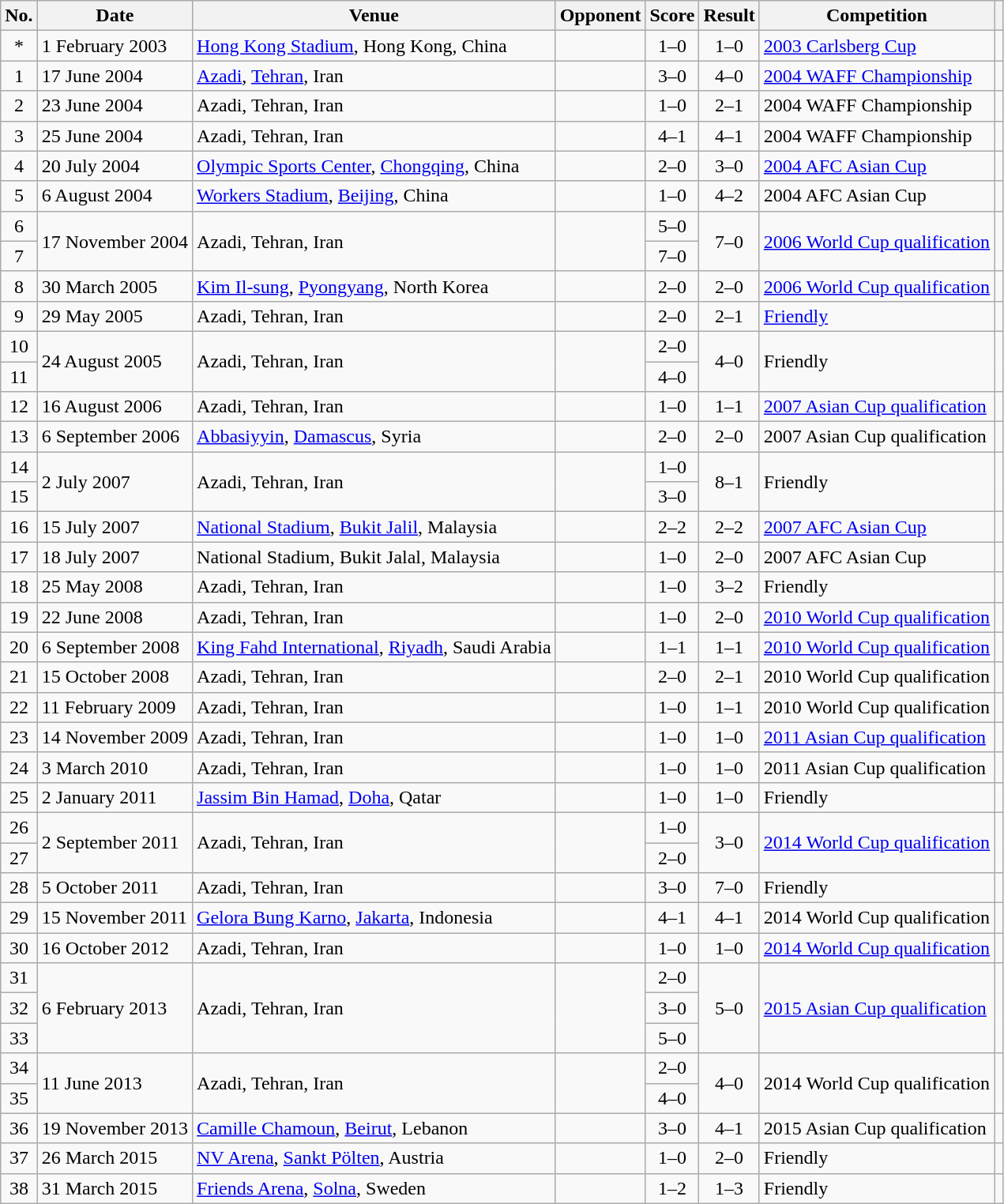<table class="wikitable sortable">
<tr>
<th scope="col">No.</th>
<th scope="col">Date</th>
<th scope="col">Venue</th>
<th scope="col">Opponent</th>
<th scope="col">Score</th>
<th scope="col">Result</th>
<th scope="col">Competition</th>
<th scope="col" class="unsortable"></th>
</tr>
<tr>
<td align="center">*</td>
<td>1 February 2003</td>
<td><a href='#'>Hong Kong Stadium</a>, Hong Kong, China</td>
<td></td>
<td align="center">1–0</td>
<td align="center">1–0</td>
<td><a href='#'>2003 Carlsberg Cup</a></td>
<td></td>
</tr>
<tr>
<td align="center">1</td>
<td>17 June 2004</td>
<td><a href='#'>Azadi</a>, <a href='#'>Tehran</a>, Iran</td>
<td></td>
<td align="center">3–0</td>
<td align="center">4–0</td>
<td><a href='#'>2004 WAFF Championship</a></td>
<td></td>
</tr>
<tr>
<td align="center">2</td>
<td>23 June 2004</td>
<td>Azadi, Tehran, Iran</td>
<td></td>
<td align="center">1–0</td>
<td align="center">2–1</td>
<td>2004 WAFF Championship</td>
<td></td>
</tr>
<tr>
<td align="center">3</td>
<td>25 June 2004</td>
<td>Azadi, Tehran, Iran</td>
<td></td>
<td align="center">4–1</td>
<td align="center">4–1</td>
<td>2004 WAFF Championship</td>
<td></td>
</tr>
<tr>
<td align="center">4</td>
<td>20 July 2004</td>
<td><a href='#'>Olympic Sports Center</a>, <a href='#'>Chongqing</a>, China</td>
<td></td>
<td align="center">2–0</td>
<td align="center">3–0</td>
<td><a href='#'>2004 AFC Asian Cup</a></td>
<td></td>
</tr>
<tr>
<td align="center">5</td>
<td>6 August 2004</td>
<td><a href='#'>Workers Stadium</a>, <a href='#'>Beijing</a>, China</td>
<td></td>
<td align="center">1–0</td>
<td align="center">4–2</td>
<td>2004 AFC Asian Cup</td>
<td></td>
</tr>
<tr>
<td align="center">6</td>
<td rowspan="2">17 November 2004</td>
<td rowspan="2">Azadi, Tehran, Iran</td>
<td rowspan="2"></td>
<td align="center">5–0</td>
<td rowspan="2" style="text-align:center;">7–0</td>
<td rowspan="2"><a href='#'>2006 World Cup qualification</a></td>
<td rowspan="2"></td>
</tr>
<tr>
<td align="center">7</td>
<td align="center">7–0</td>
</tr>
<tr>
<td align="center">8</td>
<td>30 March 2005</td>
<td><a href='#'>Kim Il-sung</a>, <a href='#'>Pyongyang</a>, North Korea</td>
<td></td>
<td align="center">2–0</td>
<td align="center">2–0</td>
<td><a href='#'>2006 World Cup qualification</a></td>
<td></td>
</tr>
<tr>
<td align="center">9</td>
<td>29 May 2005</td>
<td>Azadi, Tehran, Iran</td>
<td></td>
<td align="center">2–0</td>
<td align="center">2–1</td>
<td><a href='#'>Friendly</a></td>
<td></td>
</tr>
<tr>
<td align="center">10</td>
<td rowspan="2">24 August 2005</td>
<td rowspan="2">Azadi, Tehran, Iran</td>
<td rowspan="2"></td>
<td align="center">2–0</td>
<td rowspan="2" style="text-align:center;">4–0</td>
<td rowspan="2">Friendly</td>
<td rowspan="2"></td>
</tr>
<tr>
<td align="center">11</td>
<td align="center">4–0</td>
</tr>
<tr>
<td align="center">12</td>
<td>16 August 2006</td>
<td>Azadi, Tehran, Iran</td>
<td></td>
<td align="center">1–0</td>
<td align="center">1–1</td>
<td><a href='#'>2007 Asian Cup qualification</a></td>
<td></td>
</tr>
<tr>
<td align="center">13</td>
<td>6 September 2006</td>
<td><a href='#'>Abbasiyyin</a>, <a href='#'>Damascus</a>, Syria</td>
<td></td>
<td align="center">2–0</td>
<td align="center">2–0</td>
<td>2007 Asian Cup qualification</td>
<td></td>
</tr>
<tr>
<td align="center">14</td>
<td rowspan="2">2 July 2007</td>
<td rowspan="2">Azadi, Tehran, Iran</td>
<td rowspan="2"></td>
<td align="center">1–0</td>
<td rowspan="2" style="text-align:center;">8–1</td>
<td rowspan="2">Friendly</td>
<td rowspan="2"></td>
</tr>
<tr>
<td align="center">15</td>
<td align="center">3–0</td>
</tr>
<tr>
<td align="center">16</td>
<td>15 July 2007</td>
<td><a href='#'>National Stadium</a>, <a href='#'>Bukit Jalil</a>, Malaysia</td>
<td></td>
<td align="center">2–2</td>
<td align="center">2–2</td>
<td><a href='#'>2007 AFC Asian Cup</a></td>
<td></td>
</tr>
<tr>
<td align="center">17</td>
<td>18 July 2007</td>
<td>National Stadium, Bukit Jalal, Malaysia</td>
<td></td>
<td align="center">1–0</td>
<td align="center">2–0</td>
<td>2007 AFC Asian Cup</td>
<td></td>
</tr>
<tr>
<td align="center">18</td>
<td>25 May 2008</td>
<td>Azadi, Tehran, Iran</td>
<td></td>
<td align="center">1–0</td>
<td align="center">3–2</td>
<td>Friendly</td>
<td></td>
</tr>
<tr>
<td align="center">19</td>
<td>22 June 2008</td>
<td>Azadi, Tehran, Iran</td>
<td></td>
<td align="center">1–0</td>
<td align="center">2–0</td>
<td><a href='#'>2010 World Cup qualification</a></td>
<td></td>
</tr>
<tr>
<td align="center">20</td>
<td>6 September 2008</td>
<td><a href='#'>King Fahd International</a>, <a href='#'>Riyadh</a>, Saudi Arabia</td>
<td></td>
<td align="center">1–1</td>
<td align="center">1–1</td>
<td><a href='#'>2010 World Cup qualification</a></td>
<td></td>
</tr>
<tr>
<td align="center">21</td>
<td>15 October 2008</td>
<td>Azadi, Tehran, Iran</td>
<td></td>
<td align="center">2–0</td>
<td align="center">2–1</td>
<td>2010 World Cup qualification</td>
<td></td>
</tr>
<tr>
<td align="center">22</td>
<td>11 February 2009</td>
<td>Azadi, Tehran, Iran</td>
<td></td>
<td align="center">1–0</td>
<td align="center">1–1</td>
<td>2010 World Cup qualification</td>
<td></td>
</tr>
<tr>
<td align="center">23</td>
<td>14 November 2009</td>
<td>Azadi, Tehran, Iran</td>
<td></td>
<td align="center">1–0</td>
<td align="center">1–0</td>
<td><a href='#'>2011 Asian Cup qualification</a></td>
<td></td>
</tr>
<tr>
<td align="center">24</td>
<td>3 March 2010</td>
<td>Azadi, Tehran, Iran</td>
<td></td>
<td align="center">1–0</td>
<td align="center">1–0</td>
<td>2011 Asian Cup qualification</td>
<td></td>
</tr>
<tr>
<td align="center">25</td>
<td>2 January 2011</td>
<td><a href='#'>Jassim Bin Hamad</a>, <a href='#'>Doha</a>, Qatar</td>
<td></td>
<td align="center">1–0</td>
<td align="center">1–0</td>
<td>Friendly</td>
<td></td>
</tr>
<tr>
<td align="center">26</td>
<td rowspan="2">2 September 2011</td>
<td rowspan="2">Azadi, Tehran, Iran</td>
<td rowspan="2"></td>
<td align="center">1–0</td>
<td rowspan="2" style="text-align:center;">3–0</td>
<td rowspan="2"><a href='#'>2014 World Cup qualification</a></td>
<td rowspan="2"></td>
</tr>
<tr>
<td align="center">27</td>
<td align="center">2–0</td>
</tr>
<tr>
<td align="center">28</td>
<td>5 October 2011</td>
<td>Azadi, Tehran, Iran</td>
<td></td>
<td align="center">3–0</td>
<td align="center">7–0</td>
<td>Friendly</td>
<td></td>
</tr>
<tr>
<td align="center">29</td>
<td>15 November 2011</td>
<td><a href='#'>Gelora Bung Karno</a>, <a href='#'>Jakarta</a>, Indonesia</td>
<td></td>
<td align="center">4–1</td>
<td align="center">4–1</td>
<td>2014 World Cup qualification</td>
<td></td>
</tr>
<tr>
<td align="center">30</td>
<td>16 October 2012</td>
<td>Azadi, Tehran, Iran</td>
<td></td>
<td align="center">1–0</td>
<td align="center">1–0</td>
<td><a href='#'>2014 World Cup qualification</a></td>
<td></td>
</tr>
<tr>
<td align="center">31</td>
<td rowspan="3">6 February 2013</td>
<td rowspan="3">Azadi, Tehran, Iran</td>
<td rowspan="3"></td>
<td align="center">2–0</td>
<td rowspan="3" style="text-align:center;">5–0</td>
<td rowspan="3"><a href='#'>2015 Asian Cup qualification</a></td>
<td rowspan="3"></td>
</tr>
<tr>
<td align="center">32</td>
<td align="center">3–0</td>
</tr>
<tr>
<td align="center">33</td>
<td align="center">5–0</td>
</tr>
<tr>
<td align="center">34</td>
<td rowspan="2">11 June 2013</td>
<td rowspan="2">Azadi, Tehran, Iran</td>
<td rowspan="2"></td>
<td align="center">2–0</td>
<td rowspan="2" style="text-align:center;">4–0</td>
<td rowspan="2">2014 World Cup qualification</td>
<td rowspan="2"></td>
</tr>
<tr>
<td align="center">35</td>
<td align="center">4–0</td>
</tr>
<tr>
<td align="center">36</td>
<td>19 November 2013</td>
<td><a href='#'>Camille Chamoun</a>, <a href='#'>Beirut</a>, Lebanon</td>
<td></td>
<td align="center">3–0</td>
<td align="center">4–1</td>
<td>2015 Asian Cup qualification</td>
<td></td>
</tr>
<tr>
<td align="center">37</td>
<td>26 March 2015</td>
<td><a href='#'>NV Arena</a>, <a href='#'>Sankt Pölten</a>, Austria</td>
<td></td>
<td align="center">1–0</td>
<td align="center">2–0</td>
<td>Friendly</td>
<td></td>
</tr>
<tr>
<td align="center">38</td>
<td>31 March 2015</td>
<td><a href='#'>Friends Arena</a>, <a href='#'>Solna</a>, Sweden</td>
<td></td>
<td align="center">1–2</td>
<td align="center">1–3</td>
<td>Friendly</td>
<td></td>
</tr>
</table>
